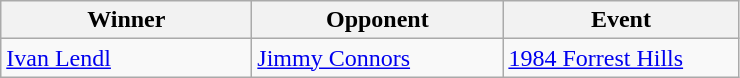<table class="wikitable">
<tr>
<th width="160">Winner</th>
<th width="160">Opponent</th>
<th width=150>Event</th>
</tr>
<tr>
<td> <a href='#'>Ivan Lendl</a></td>
<td> <a href='#'>Jimmy Connors</a></td>
<td><a href='#'>1984 Forrest Hills</a></td>
</tr>
</table>
